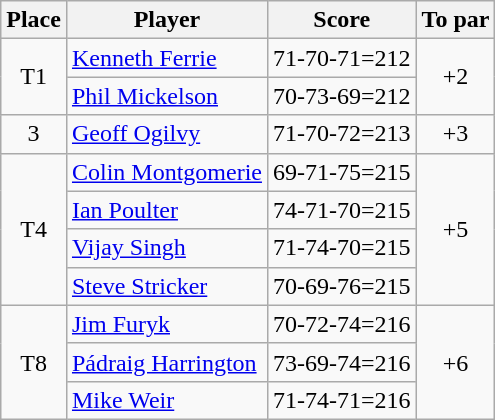<table class="wikitable">
<tr>
<th>Place</th>
<th>Player</th>
<th>Score</th>
<th>To par</th>
</tr>
<tr>
<td rowspan="2" align=center>T1</td>
<td> <a href='#'>Kenneth Ferrie</a></td>
<td>71-70-71=212</td>
<td rowspan="2" align=center>+2</td>
</tr>
<tr>
<td> <a href='#'>Phil Mickelson</a></td>
<td>70-73-69=212</td>
</tr>
<tr>
<td align=center>3</td>
<td> <a href='#'>Geoff Ogilvy</a></td>
<td>71-70-72=213</td>
<td align=center>+3</td>
</tr>
<tr>
<td rowspan="4" align=center>T4</td>
<td> <a href='#'>Colin Montgomerie</a></td>
<td>69-71-75=215</td>
<td rowspan="4" align=center>+5</td>
</tr>
<tr>
<td> <a href='#'>Ian Poulter</a></td>
<td>74-71-70=215</td>
</tr>
<tr>
<td> <a href='#'>Vijay Singh</a></td>
<td>71-74-70=215</td>
</tr>
<tr>
<td> <a href='#'>Steve Stricker</a></td>
<td>70-69-76=215</td>
</tr>
<tr>
<td rowspan="3" align=center>T8</td>
<td> <a href='#'>Jim Furyk</a></td>
<td>70-72-74=216</td>
<td rowspan="3" align=center>+6</td>
</tr>
<tr>
<td> <a href='#'>Pádraig Harrington</a></td>
<td>73-69-74=216</td>
</tr>
<tr>
<td> <a href='#'>Mike Weir</a></td>
<td>71-74-71=216</td>
</tr>
</table>
